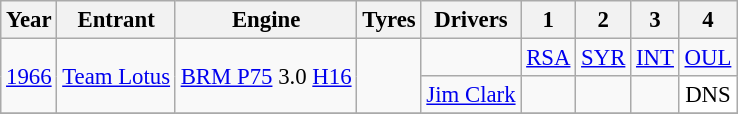<table class="wikitable" style="text-align:center; font-size:95%">
<tr>
<th>Year</th>
<th>Entrant</th>
<th>Engine</th>
<th>Tyres</th>
<th>Drivers</th>
<th>1</th>
<th>2</th>
<th>3</th>
<th>4</th>
</tr>
<tr>
<td rowspan=2><a href='#'>1966</a></td>
<td rowspan=2><a href='#'>Team Lotus</a></td>
<td rowspan=2><a href='#'>BRM P75</a> 3.0 <a href='#'>H16</a></td>
<td rowspan=2></td>
<td></td>
<td><a href='#'>RSA</a></td>
<td><a href='#'>SYR</a></td>
<td><a href='#'>INT</a></td>
<td><a href='#'>OUL</a></td>
</tr>
<tr>
<td><a href='#'>Jim Clark</a></td>
<td></td>
<td></td>
<td></td>
<td style="background:#FFFFFF;">DNS</td>
</tr>
<tr>
</tr>
</table>
